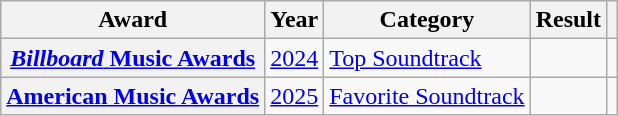<table class="wikitable sortable plainrowheaders">
<tr>
<th scope="col">Award</th>
<th scope="col">Year</th>
<th scope="col">Category</th>
<th scope="col">Result</th>
<th scope="col" class="unsortable"></th>
</tr>
<tr>
<th scope="row"><a href='#'><em>Billboard</em> Music Awards</a></th>
<td><a href='#'>2024</a></td>
<td><a href='#'>Top Soundtrack</a></td>
<td></td>
<td></td>
</tr>
<tr>
<th scope="row"><a href='#'>American Music Awards</a></th>
<td><a href='#'>2025</a></td>
<td><a href='#'>Favorite Soundtrack</a></td>
<td></td>
<td></td>
</tr>
</table>
